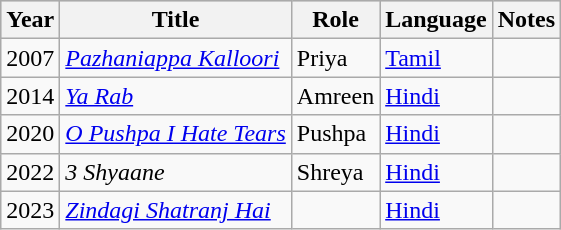<table class="wikitable sortable plainrowheaders">
<tr style="background:#ccc; text-align:center;">
<th scope="col">Year</th>
<th scope="col">Title</th>
<th scope="col">Role</th>
<th scope="col">Language</th>
<th scope="col">Notes</th>
</tr>
<tr>
<td>2007</td>
<td><em><a href='#'>Pazhaniappa Kalloori</a></em></td>
<td>Priya</td>
<td><a href='#'>Tamil</a></td>
<td></td>
</tr>
<tr>
<td>2014</td>
<td><em><a href='#'>Ya Rab</a></em></td>
<td>Amreen</td>
<td><a href='#'>Hindi</a></td>
<td></td>
</tr>
<tr>
<td>2020</td>
<td><em><a href='#'>O Pushpa I Hate Tears</a></em></td>
<td>Pushpa</td>
<td><a href='#'>Hindi</a></td>
<td></td>
</tr>
<tr>
<td>2022</td>
<td><em>3 Shyaane</em></td>
<td>Shreya</td>
<td><a href='#'>Hindi</a></td>
<td></td>
</tr>
<tr>
<td>2023</td>
<td><em><a href='#'>Zindagi Shatranj Hai</a></em></td>
<td></td>
<td><a href='#'>Hindi</a></td>
<td></td>
</tr>
</table>
